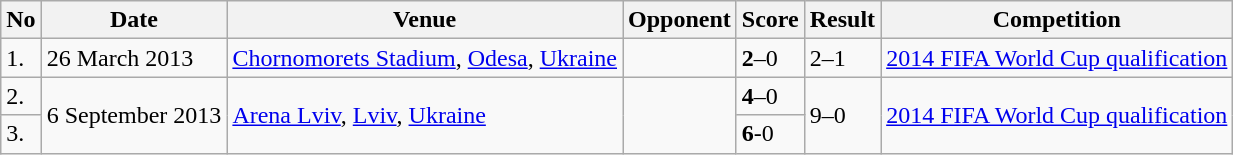<table class="wikitable">
<tr>
<th>No</th>
<th>Date</th>
<th>Venue</th>
<th>Opponent</th>
<th>Score</th>
<th>Result</th>
<th>Competition</th>
</tr>
<tr>
<td>1.</td>
<td>26 March 2013</td>
<td><a href='#'>Chornomorets Stadium</a>, <a href='#'>Odesa</a>, <a href='#'>Ukraine</a></td>
<td></td>
<td><strong>2</strong>–0</td>
<td>2–1</td>
<td><a href='#'>2014 FIFA World Cup qualification</a></td>
</tr>
<tr>
<td>2.</td>
<td rowspan=2>6 September 2013</td>
<td rowspan=2><a href='#'>Arena Lviv</a>, <a href='#'>Lviv</a>, <a href='#'>Ukraine</a></td>
<td rowspan=2></td>
<td><strong>4</strong>–0</td>
<td rowspan=2>9–0</td>
<td rowspan=2><a href='#'>2014 FIFA World Cup qualification</a></td>
</tr>
<tr>
<td>3.</td>
<td><strong>6</strong>-0</td>
</tr>
</table>
